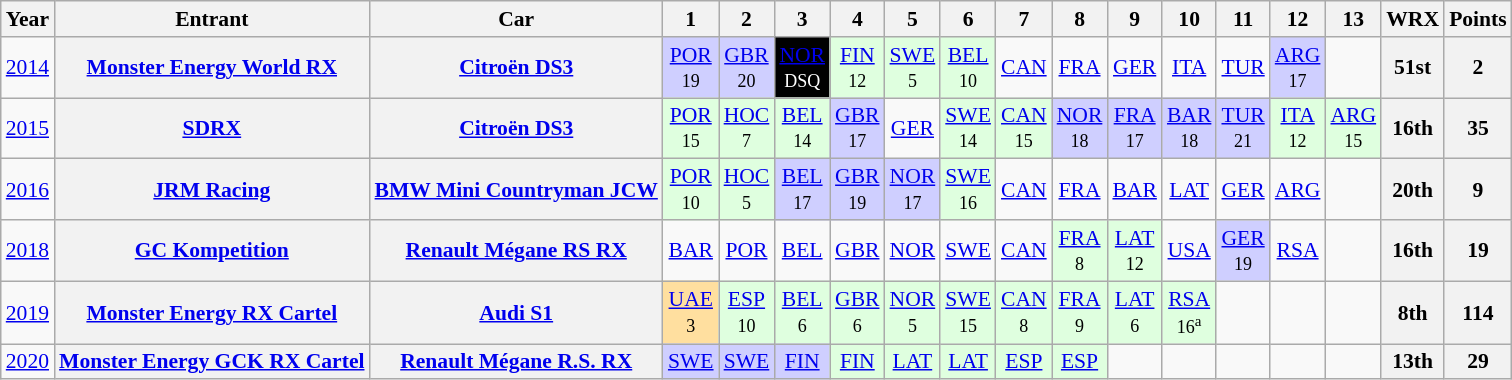<table class="wikitable" border="1" style="text-align:center; font-size:90%;">
<tr valign="top">
<th>Year</th>
<th>Entrant</th>
<th>Car</th>
<th>1</th>
<th>2</th>
<th>3</th>
<th>4</th>
<th>5</th>
<th>6</th>
<th>7</th>
<th>8</th>
<th>9</th>
<th>10</th>
<th>11</th>
<th>12</th>
<th>13</th>
<th>WRX</th>
<th>Points</th>
</tr>
<tr>
<td><a href='#'>2014</a></td>
<th><a href='#'>Monster Energy World RX</a></th>
<th><a href='#'>Citroën DS3</a></th>
<td style="background:#cfcfff;"><a href='#'>POR</a><br><small>19</small></td>
<td style="background:#cfcfff;"><a href='#'>GBR</a><br><small>20</small></td>
<td style="background:#000000; color:#ffffff"><a href='#'><span>NOR</span></a><br><small>DSQ</small></td>
<td style="background:#dfffdf;"><a href='#'>FIN</a><br><small>12</small></td>
<td style="background:#dfffdf;"><a href='#'>SWE</a><br><small>5</small></td>
<td style="background:#dfffdf;"><a href='#'>BEL</a><br><small>10</small></td>
<td><a href='#'>CAN</a></td>
<td><a href='#'>FRA</a></td>
<td><a href='#'>GER</a></td>
<td><a href='#'>ITA</a></td>
<td><a href='#'>TUR</a></td>
<td style="background:#cfcfff;"><a href='#'>ARG</a><br><small>17</small></td>
<td></td>
<th>51st</th>
<th>2</th>
</tr>
<tr>
<td><a href='#'>2015</a></td>
<th><a href='#'>SDRX</a></th>
<th><a href='#'>Citroën DS3</a></th>
<td style="background:#DFFFDF;"><a href='#'>POR</a><br><small>15</small></td>
<td style="background:#DFFFDF;"><a href='#'>HOC</a><br><small>7</small></td>
<td style="background:#DFFFDF;"><a href='#'>BEL</a><br><small>14</small></td>
<td style="background:#CFCFFF;"><a href='#'>GBR</a><br><small>17</small></td>
<td><a href='#'>GER</a><br><small></small></td>
<td style="background:#DFFFDF;"><a href='#'>SWE</a><br><small>14</small></td>
<td style="background:#DFFFDF;"><a href='#'>CAN</a><br><small>15</small></td>
<td style="background:#cfcfff;"><a href='#'>NOR</a><br><small>18</small></td>
<td style="background:#cfcfff;"><a href='#'>FRA</a><br><small>17</small></td>
<td style="background:#cfcfff;"><a href='#'>BAR</a><br><small>18</small></td>
<td style="background:#cfcfff;"><a href='#'>TUR</a><br><small>21</small></td>
<td style="background:#DFFFDF;"><a href='#'>ITA</a><br><small>12</small></td>
<td style="background:#DFFFDF;"><a href='#'>ARG</a><br><small>15</small></td>
<th>16th</th>
<th>35</th>
</tr>
<tr>
<td><a href='#'>2016</a></td>
<th><a href='#'>JRM Racing</a></th>
<th><a href='#'>BMW Mini Countryman JCW</a></th>
<td style="background:#DFFFDF;"><a href='#'>POR</a><br><small>10</small></td>
<td style="background:#dfffdf;"><a href='#'>HOC</a><br><small>5</small></td>
<td style="background:#CFCFFF;"><a href='#'>BEL</a><br><small>17</small></td>
<td style="background:#CFCFFF;"><a href='#'>GBR</a><br><small>19</small></td>
<td style="background:#CFCFFF;"><a href='#'>NOR</a><br><small>17</small></td>
<td style="background:#dfffdf;"><a href='#'>SWE</a><br><small>16</small></td>
<td><a href='#'>CAN</a><br><small></small></td>
<td><a href='#'>FRA</a><br><small></small></td>
<td><a href='#'>BAR</a><br><small></small></td>
<td><a href='#'>LAT</a><br><small></small></td>
<td><a href='#'>GER</a><br><small></small></td>
<td><a href='#'>ARG</a><br><small></small></td>
<td></td>
<th>20th</th>
<th>9</th>
</tr>
<tr>
<td><a href='#'>2018</a></td>
<th><a href='#'>GC Kompetition</a></th>
<th><a href='#'>Renault Mégane RS RX</a></th>
<td><a href='#'>BAR</a></td>
<td><a href='#'>POR</a></td>
<td><a href='#'>BEL</a></td>
<td><a href='#'>GBR</a></td>
<td><a href='#'>NOR</a></td>
<td><a href='#'>SWE</a></td>
<td><a href='#'>CAN</a></td>
<td style="background:#DFFFDF;"><a href='#'>FRA</a><br><small>8</small></td>
<td style="background:#DFFFDF;"><a href='#'>LAT</a><br><small>12</small></td>
<td><a href='#'>USA</a></td>
<td style="background:#CFCFFF;"><a href='#'>GER</a><br><small>19</small></td>
<td><a href='#'>RSA</a></td>
<td></td>
<th>16th</th>
<th>19</th>
</tr>
<tr>
<td><a href='#'>2019</a></td>
<th><a href='#'>Monster Energy RX Cartel</a></th>
<th><a href='#'>Audi S1</a></th>
<td style="background:#FFDF9F;"><a href='#'>UAE</a><br><small>3</small></td>
<td style="background:#DFFFDF;"><a href='#'>ESP</a><br><small>10</small></td>
<td style="background:#DFFFDF;"><a href='#'>BEL</a><br><small>6</small></td>
<td style="background:#DFFFDF;"><a href='#'>GBR</a><br><small>6</small></td>
<td style="background:#DFFFDF;"><a href='#'>NOR</a><br><small>5</small></td>
<td style="background:#DFFFDF;"><a href='#'>SWE</a><br><small>15</small></td>
<td style="background:#DFFFDF;"><a href='#'>CAN</a><br><small>8</small></td>
<td style="background:#DFFFDF;"><a href='#'>FRA</a><br><small>9</small></td>
<td style="background:#DFFFDF;"><a href='#'>LAT</a><br><small>6</small></td>
<td style="background:#DFFFDF;"><a href='#'>RSA</a><br><small>16<sup>a</sup></small></td>
<td></td>
<td></td>
<td></td>
<th>8th</th>
<th>114</th>
</tr>
<tr>
<td><a href='#'>2020</a></td>
<th><a href='#'>Monster Energy GCK RX Cartel</a></th>
<th><a href='#'>Renault Mégane R.S. RX</a></th>
<td style="background:#CFCFFF;"><a href='#'>SWE</a><br></td>
<td style="background:#CFCFFF;"><a href='#'>SWE</a><br></td>
<td style="background:#CFCFFF;"><a href='#'>FIN</a><br></td>
<td style="background:#DFFFDF;"><a href='#'>FIN</a><br></td>
<td style="background:#DFFFDF;"><a href='#'>LAT</a><br></td>
<td style="background:#DFFFDF;"><a href='#'>LAT</a><br></td>
<td style="background:#DFFFDF;"><a href='#'>ESP</a><br></td>
<td style="background:#DFFFDF;"><a href='#'>ESP</a><br></td>
<td></td>
<td></td>
<td></td>
<td></td>
<td></td>
<th>13th</th>
<th>29</th>
</tr>
</table>
